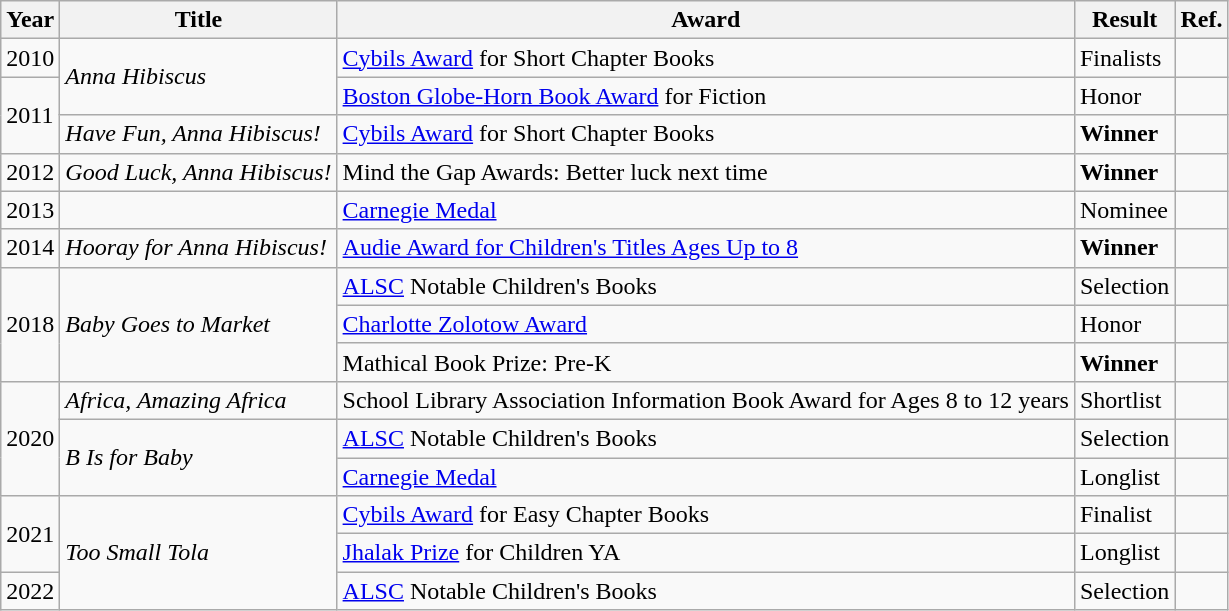<table class="wikitable sortable mw-collapsible">
<tr>
<th>Year</th>
<th>Title</th>
<th>Award</th>
<th>Result</th>
<th>Ref.</th>
</tr>
<tr>
<td>2010</td>
<td rowspan="2"><em>Anna Hibiscus</em></td>
<td><a href='#'>Cybils Award</a> for Short Chapter Books</td>
<td>Finalists</td>
<td></td>
</tr>
<tr>
<td rowspan="2">2011</td>
<td><a href='#'>Boston Globe-Horn Book Award</a> for Fiction</td>
<td>Honor</td>
<td></td>
</tr>
<tr>
<td><em>Have Fun, Anna Hibiscus!</em></td>
<td><a href='#'>Cybils Award</a> for Short Chapter Books</td>
<td><strong>Winner</strong></td>
<td></td>
</tr>
<tr>
<td>2012</td>
<td><em>Good Luck, Anna Hibiscus!</em></td>
<td>Mind the Gap Awards: Better luck next time</td>
<td><strong>Winner</strong></td>
<td></td>
</tr>
<tr>
<td>2013</td>
<td></td>
<td><a href='#'>Carnegie Medal</a></td>
<td>Nominee</td>
<td></td>
</tr>
<tr>
<td>2014</td>
<td><em>Hooray for Anna Hibiscus!</em></td>
<td><a href='#'>Audie Award for Children's Titles Ages Up to 8</a></td>
<td><strong>Winner</strong></td>
<td></td>
</tr>
<tr>
<td rowspan="3">2018</td>
<td rowspan="3"><em>Baby Goes to Market</em></td>
<td><a href='#'>ALSC</a> Notable Children's Books</td>
<td>Selection</td>
<td></td>
</tr>
<tr>
<td><a href='#'>Charlotte Zolotow Award</a></td>
<td>Honor</td>
<td></td>
</tr>
<tr>
<td>Mathical Book Prize: Pre-K</td>
<td><strong>Winner</strong></td>
<td></td>
</tr>
<tr>
<td rowspan="3">2020</td>
<td><em>Africa, Amazing Africa</em></td>
<td>School Library Association Information Book Award for Ages 8 to 12 years</td>
<td>Shortlist</td>
<td></td>
</tr>
<tr>
<td rowspan="2"><em>B Is for Baby</em></td>
<td><a href='#'>ALSC</a> Notable Children's Books</td>
<td>Selection</td>
<td></td>
</tr>
<tr>
<td><a href='#'>Carnegie Medal</a></td>
<td>Longlist</td>
<td></td>
</tr>
<tr>
<td rowspan="2">2021</td>
<td rowspan="3"><em>Too Small Tola</em></td>
<td><a href='#'>Cybils Award</a> for Easy Chapter Books</td>
<td>Finalist</td>
<td></td>
</tr>
<tr>
<td><a href='#'>Jhalak Prize</a> for Children YA</td>
<td>Longlist</td>
<td></td>
</tr>
<tr>
<td>2022</td>
<td><a href='#'>ALSC</a> Notable Children's Books</td>
<td>Selection</td>
<td></td>
</tr>
</table>
